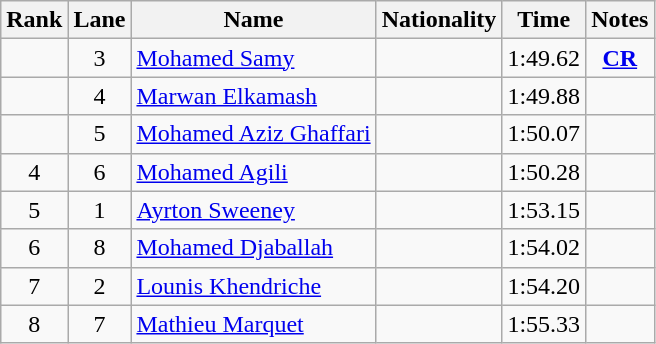<table class="wikitable sortable" style="text-align:center">
<tr>
<th>Rank</th>
<th>Lane</th>
<th>Name</th>
<th>Nationality</th>
<th>Time</th>
<th>Notes</th>
</tr>
<tr>
<td></td>
<td>3</td>
<td align=left><a href='#'>Mohamed Samy</a></td>
<td align=left></td>
<td>1:49.62</td>
<td><strong><a href='#'>CR</a></strong></td>
</tr>
<tr>
<td></td>
<td>4</td>
<td align=left><a href='#'>Marwan Elkamash</a></td>
<td align=left></td>
<td>1:49.88</td>
<td></td>
</tr>
<tr>
<td></td>
<td>5</td>
<td align=left><a href='#'>Mohamed Aziz Ghaffari</a></td>
<td align=left></td>
<td>1:50.07</td>
<td></td>
</tr>
<tr>
<td>4</td>
<td>6</td>
<td align=left><a href='#'>Mohamed Agili</a></td>
<td align=left></td>
<td>1:50.28</td>
<td></td>
</tr>
<tr>
<td>5</td>
<td>1</td>
<td align=left><a href='#'>Ayrton Sweeney</a></td>
<td align=left></td>
<td>1:53.15</td>
<td></td>
</tr>
<tr>
<td>6</td>
<td>8</td>
<td align=left><a href='#'>Mohamed Djaballah</a></td>
<td align=left></td>
<td>1:54.02</td>
<td></td>
</tr>
<tr>
<td>7</td>
<td>2</td>
<td align=left><a href='#'>Lounis Khendriche</a></td>
<td align=left></td>
<td>1:54.20</td>
<td></td>
</tr>
<tr>
<td>8</td>
<td>7</td>
<td align=left><a href='#'>Mathieu Marquet</a></td>
<td align=left></td>
<td>1:55.33</td>
<td></td>
</tr>
</table>
